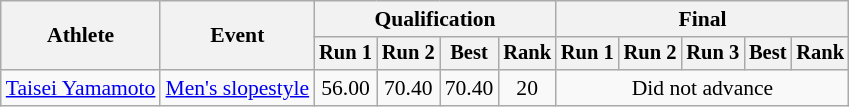<table class="wikitable" style="font-size:90%">
<tr>
<th rowspan="2">Athlete</th>
<th rowspan="2">Event</th>
<th colspan="4">Qualification</th>
<th colspan="5">Final</th>
</tr>
<tr style="font-size:95%">
<th>Run 1</th>
<th>Run 2</th>
<th>Best</th>
<th>Rank</th>
<th>Run 1</th>
<th>Run 2</th>
<th>Run 3</th>
<th>Best</th>
<th>Rank</th>
</tr>
<tr align=center>
<td align=left><a href='#'>Taisei Yamamoto</a></td>
<td align="left"><a href='#'>Men's slopestyle</a></td>
<td>56.00</td>
<td>70.40</td>
<td>70.40</td>
<td>20</td>
<td colspan=5>Did not advance</td>
</tr>
</table>
